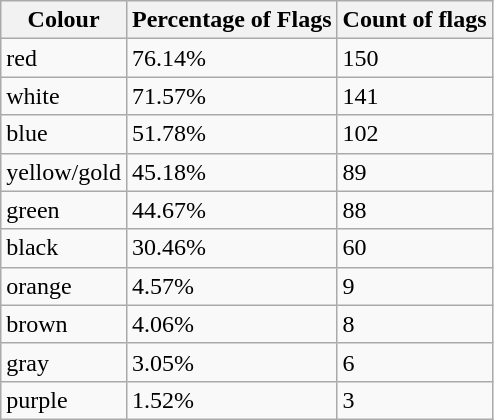<table class="wikitable sortable">
<tr>
<th>Colour</th>
<th>Percentage of Flags</th>
<th>Count of flags</th>
</tr>
<tr>
<td>red</td>
<td>76.14%</td>
<td>150</td>
</tr>
<tr>
<td>white</td>
<td>71.57%</td>
<td>141</td>
</tr>
<tr>
<td>blue</td>
<td>51.78%</td>
<td>102</td>
</tr>
<tr>
<td>yellow/gold</td>
<td>45.18%</td>
<td>89</td>
</tr>
<tr>
<td>green</td>
<td>44.67%</td>
<td>88</td>
</tr>
<tr>
<td>black</td>
<td>30.46%</td>
<td>60</td>
</tr>
<tr>
<td>orange</td>
<td>4.57%</td>
<td>9</td>
</tr>
<tr>
<td>brown</td>
<td>4.06%</td>
<td>8</td>
</tr>
<tr>
<td>gray</td>
<td>3.05%</td>
<td>6</td>
</tr>
<tr>
<td>purple</td>
<td>1.52%</td>
<td>3</td>
</tr>
</table>
